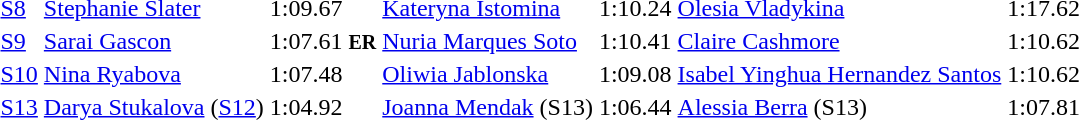<table>
<tr>
<td><a href='#'>S8</a></td>
<td><a href='#'>Stephanie Slater</a> <br></td>
<td>1:09.67</td>
<td><a href='#'>Kateryna Istomina</a> <br></td>
<td>1:10.24</td>
<td><a href='#'>Olesia Vladykina</a> <br></td>
<td>1:17.62</td>
</tr>
<tr>
<td><a href='#'>S9</a></td>
<td><a href='#'>Sarai Gascon</a> <br></td>
<td>1:07.61 <small><strong>ER</strong></small></td>
<td><a href='#'>Nuria Marques Soto</a> <br></td>
<td>1:10.41</td>
<td><a href='#'>Claire Cashmore</a> <br></td>
<td>1:10.62</td>
</tr>
<tr>
<td><a href='#'>S10</a></td>
<td><a href='#'>Nina Ryabova</a> <br></td>
<td>1:07.48</td>
<td><a href='#'>Oliwia Jablonska</a> <br></td>
<td>1:09.08</td>
<td><a href='#'>Isabel Yinghua Hernandez Santos</a> <br></td>
<td>1:10.62</td>
</tr>
<tr>
<td><a href='#'>S13</a></td>
<td><a href='#'>Darya Stukalova</a> (<a href='#'>S12</a>)<br></td>
<td>1:04.92</td>
<td><a href='#'>Joanna Mendak</a> (S13)<br></td>
<td>1:06.44</td>
<td><a href='#'>Alessia Berra</a> (S13)<br></td>
<td>1:07.81</td>
</tr>
</table>
